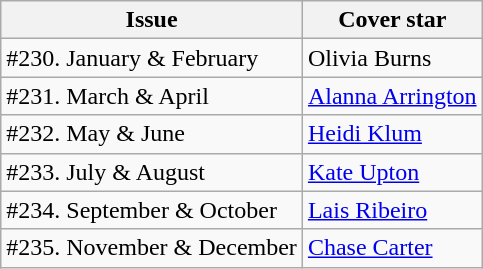<table class="sortable wikitable">
<tr>
<th>Issue</th>
<th>Cover star</th>
</tr>
<tr>
<td>#230. January & February</td>
<td>Olivia Burns</td>
</tr>
<tr>
<td>#231. March & April</td>
<td><a href='#'>Alanna Arrington</a></td>
</tr>
<tr>
<td>#232. May & June</td>
<td><a href='#'>Heidi Klum</a></td>
</tr>
<tr>
<td>#233. July & August</td>
<td><a href='#'>Kate Upton</a></td>
</tr>
<tr>
<td>#234. September & October</td>
<td><a href='#'>Lais Ribeiro</a></td>
</tr>
<tr>
<td>#235. November & December</td>
<td><a href='#'>Chase Carter</a></td>
</tr>
</table>
